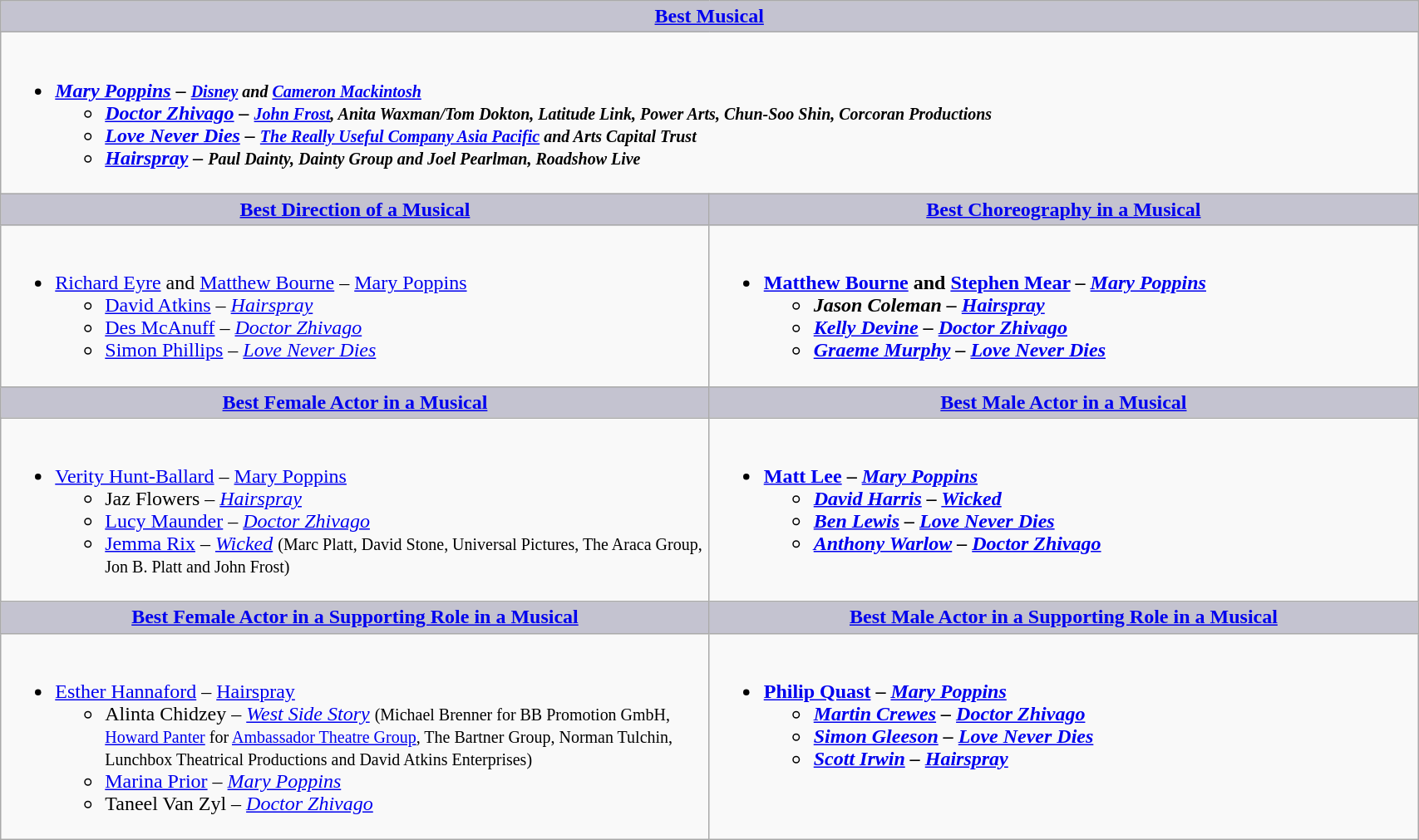<table class="wikitable" style="width:90%;" cellpadding="5">
<tr>
<th colspan=2 style="background:#C4C3D0;width:50%"><a href='#'>Best Musical</a></th>
</tr>
<tr>
<td colspan="2" style="vertical-align:top;"><br><ul><li><strong><em><a href='#'>Mary Poppins</a><em> – <small><a href='#'>Disney</a> and <a href='#'>Cameron Mackintosh</a></small><strong><ul><li></em><a href='#'>Doctor Zhivago</a><em> – <small> <a href='#'>John Frost</a>, Anita Waxman/Tom Dokton, Latitude Link, Power Arts, Chun-Soo Shin, Corcoran Productions</small></li><li></em><a href='#'>Love Never Dies</a><em> – <small><a href='#'>The Really Useful Company Asia Pacific</a> and Arts Capital Trust</small></li><li></em><a href='#'>Hairspray</a><em> – <small>Paul Dainty, Dainty Group and Joel Pearlman, Roadshow Live</small></li></ul></li></ul></td>
</tr>
<tr>
<th style="background:#C4C3D0;width:50%"><a href='#'>Best Direction of a Musical</a></th>
<th style="background:#C4C3D0;width:50%"><a href='#'>Best Choreography in a Musical</a></th>
</tr>
<tr>
<td valign="top"><br><ul><li></strong><a href='#'>Richard Eyre</a> and <a href='#'>Matthew Bourne</a> – </em><a href='#'>Mary Poppins</a></em></strong><ul><li><a href='#'>David Atkins</a> – <em><a href='#'>Hairspray</a></em></li><li><a href='#'>Des McAnuff</a> – <em><a href='#'>Doctor Zhivago</a></em></li><li><a href='#'>Simon Phillips</a> – <em><a href='#'>Love Never Dies</a></em></li></ul></li></ul></td>
<td valign="top"><br><ul><li><strong><a href='#'>Matthew Bourne</a> and <a href='#'>Stephen Mear</a> – <em><a href='#'>Mary Poppins</a><strong><em><ul><li>Jason Coleman – </em><a href='#'>Hairspray</a><em></li><li><a href='#'>Kelly Devine</a> – </em><a href='#'>Doctor Zhivago</a><em></li><li><a href='#'>Graeme Murphy</a> – </em><a href='#'>Love Never Dies</a><em></li></ul></li></ul></td>
</tr>
<tr>
<th style="background:#C4C3D0;width:50%"><a href='#'>Best Female Actor in a Musical</a></th>
<th style="background:#C4C3D0;width:50%"><a href='#'>Best Male Actor in a Musical</a></th>
</tr>
<tr>
<td valign="top"><br><ul><li></strong><a href='#'>Verity Hunt-Ballard</a> – </em><a href='#'>Mary Poppins</a></em></strong><ul><li>Jaz Flowers – <em><a href='#'>Hairspray</a></em></li><li><a href='#'>Lucy Maunder</a> – <em><a href='#'>Doctor Zhivago</a></em></li><li><a href='#'>Jemma Rix</a> – <em><a href='#'>Wicked</a></em> <small>(Marc Platt, David Stone, Universal Pictures, The Araca Group, Jon B. Platt and John Frost)</small></li></ul></li></ul></td>
<td valign="top"><br><ul><li><strong><a href='#'>Matt Lee</a> – <em><a href='#'>Mary Poppins</a><strong><em><ul><li><a href='#'>David Harris</a> – </em><a href='#'>Wicked</a><em></li><li><a href='#'>Ben Lewis</a> – </em><a href='#'>Love Never Dies</a><em></li><li><a href='#'>Anthony Warlow</a> – </em><a href='#'>Doctor Zhivago</a><em></li></ul></li></ul></td>
</tr>
<tr>
<th style="background:#C4C3D0;width:50%"><a href='#'>Best Female Actor in a Supporting Role in a Musical</a></th>
<th style="background:#C4C3D0;width:50%"><a href='#'>Best Male Actor in a Supporting Role in a Musical</a></th>
</tr>
<tr>
<td valign="top"><br><ul><li></strong><a href='#'>Esther Hannaford</a> – </em><a href='#'>Hairspray</a></em></strong><ul><li>Alinta Chidzey – <em><a href='#'>West Side Story</a></em> <small>(Michael Brenner for BB Promotion GmbH, <a href='#'>Howard Panter</a> for <a href='#'>Ambassador Theatre Group</a>, The Bartner Group, Norman Tulchin, Lunchbox Theatrical Productions and David Atkins Enterprises)</small></li><li><a href='#'>Marina Prior</a> – <em><a href='#'>Mary Poppins</a></em></li><li>Taneel Van Zyl – <em><a href='#'>Doctor Zhivago</a></em></li></ul></li></ul></td>
<td valign="top"><br><ul><li><strong><a href='#'>Philip Quast</a> – <em><a href='#'>Mary Poppins</a><strong><em><ul><li><a href='#'>Martin Crewes</a> – </em><a href='#'>Doctor Zhivago</a><em></li><li><a href='#'>Simon Gleeson</a> – </em><a href='#'>Love Never Dies</a><em></li><li><a href='#'>Scott Irwin</a> – </em><a href='#'>Hairspray</a><em></li></ul></li></ul></td>
</tr>
</table>
